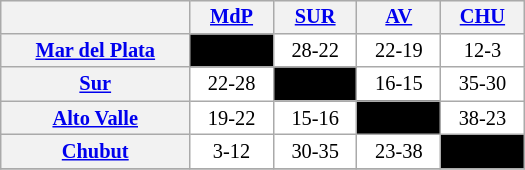<table align="left" width="350" cellspacing="0" cellpadding="3" style="background-color: #f9f9f9; font-size: 85%; text-align: center" class="wikitable">
<tr style="background:#00000;">
<th align="left"> </th>
<th><a href='#'>MdP</a></th>
<th><a href='#'>SUR</a></th>
<th><a href='#'>AV</a></th>
<th><a href='#'>CHU</a></th>
</tr>
<tr ! style="background:#FFFFFF;">
<th><a href='#'>Mar del Plata</a></th>
<td style="background:#000000">––––</td>
<td>28-22</td>
<td>22-19</td>
<td>12-3</td>
</tr>
<tr ! style="background:#FFFFFF;">
<th><a href='#'>Sur</a></th>
<td>22-28</td>
<td style="background:#000000">––––</td>
<td>16-15</td>
<td>35-30</td>
</tr>
<tr ! style="background:#FFFFFF;">
<th><a href='#'>Alto Valle</a></th>
<td>19-22</td>
<td>15-16</td>
<td style="background:#000000">––––</td>
<td>38-23</td>
</tr>
<tr ! style="background:#FFFFFF;">
<th><a href='#'>Chubut</a></th>
<td>3-12</td>
<td>30-35</td>
<td>23-38</td>
<td style="background:#000000">––––</td>
</tr>
<tr>
</tr>
</table>
